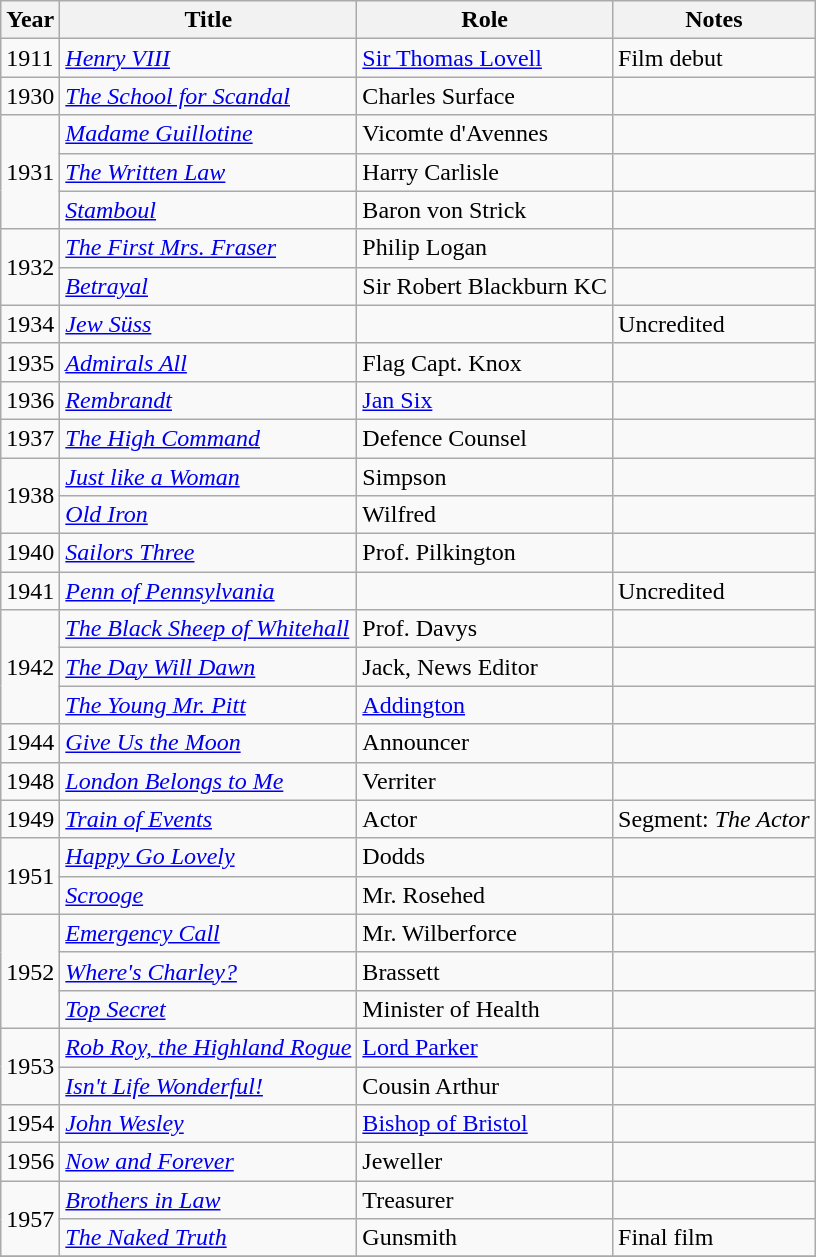<table class="wikitable">
<tr>
<th>Year</th>
<th>Title</th>
<th>Role</th>
<th>Notes</th>
</tr>
<tr>
<td>1911</td>
<td><em><a href='#'>Henry VIII</a></em></td>
<td><a href='#'>Sir Thomas Lovell</a></td>
<td>Film debut</td>
</tr>
<tr>
<td>1930</td>
<td><em><a href='#'>The School for Scandal</a></em></td>
<td>Charles Surface</td>
<td></td>
</tr>
<tr>
<td rowspan=3>1931</td>
<td><em><a href='#'>Madame Guillotine</a></em></td>
<td>Vicomte d'Avennes</td>
<td></td>
</tr>
<tr>
<td><em><a href='#'>The Written Law</a></em></td>
<td>Harry Carlisle</td>
<td></td>
</tr>
<tr>
<td><em><a href='#'>Stamboul</a></em></td>
<td>Baron von Strick</td>
<td></td>
</tr>
<tr>
<td rowspan=2>1932</td>
<td><em><a href='#'>The First Mrs. Fraser</a></em></td>
<td>Philip Logan</td>
<td></td>
</tr>
<tr>
<td><em><a href='#'>Betrayal</a></em></td>
<td>Sir Robert Blackburn KC</td>
<td></td>
</tr>
<tr>
<td>1934</td>
<td><em><a href='#'>Jew Süss</a></em></td>
<td></td>
<td>Uncredited</td>
</tr>
<tr>
<td>1935</td>
<td><em><a href='#'>Admirals All</a></em></td>
<td>Flag Capt. Knox</td>
<td></td>
</tr>
<tr>
<td>1936</td>
<td><em><a href='#'>Rembrandt</a></em></td>
<td><a href='#'>Jan Six</a></td>
<td></td>
</tr>
<tr>
<td>1937</td>
<td><em><a href='#'>The High Command</a></em></td>
<td>Defence Counsel</td>
<td></td>
</tr>
<tr>
<td rowspan=2>1938</td>
<td><em><a href='#'>Just like a Woman</a></em></td>
<td>Simpson</td>
<td></td>
</tr>
<tr>
<td><em><a href='#'>Old Iron</a></em></td>
<td>Wilfred</td>
<td></td>
</tr>
<tr>
<td>1940</td>
<td><em><a href='#'>Sailors Three</a></em></td>
<td>Prof. Pilkington</td>
<td></td>
</tr>
<tr>
<td>1941</td>
<td><em><a href='#'>Penn of Pennsylvania</a></em></td>
<td></td>
<td>Uncredited</td>
</tr>
<tr>
<td rowspan=3>1942</td>
<td><em><a href='#'>The Black Sheep of Whitehall</a></em></td>
<td>Prof. Davys</td>
<td></td>
</tr>
<tr>
<td><em><a href='#'>The Day Will Dawn</a></em></td>
<td>Jack, News Editor</td>
<td></td>
</tr>
<tr>
<td><em><a href='#'>The Young Mr. Pitt</a></em></td>
<td><a href='#'>Addington</a></td>
<td></td>
</tr>
<tr>
<td>1944</td>
<td><em><a href='#'>Give Us the Moon</a></em></td>
<td>Announcer</td>
<td></td>
</tr>
<tr>
<td>1948</td>
<td><em><a href='#'>London Belongs to Me</a></em></td>
<td>Verriter</td>
<td></td>
</tr>
<tr>
<td>1949</td>
<td><em><a href='#'>Train of Events</a></em></td>
<td>Actor</td>
<td>Segment: <em>The Actor</em></td>
</tr>
<tr>
<td rowspan=2>1951</td>
<td><em><a href='#'>Happy Go Lovely</a></em></td>
<td>Dodds</td>
<td></td>
</tr>
<tr>
<td><em><a href='#'>Scrooge</a></em></td>
<td>Mr. Rosehed</td>
<td></td>
</tr>
<tr>
<td rowspan=3>1952</td>
<td><em><a href='#'>Emergency Call</a></em></td>
<td>Mr. Wilberforce</td>
<td></td>
</tr>
<tr>
<td><em><a href='#'>Where's Charley?</a></em></td>
<td>Brassett</td>
<td></td>
</tr>
<tr>
<td><em><a href='#'>Top Secret</a></em></td>
<td>Minister of Health</td>
<td></td>
</tr>
<tr>
<td rowspan=2>1953</td>
<td><em><a href='#'>Rob Roy, the Highland Rogue</a></em></td>
<td><a href='#'>Lord Parker</a></td>
<td></td>
</tr>
<tr>
<td><em><a href='#'>Isn't Life Wonderful!</a></em></td>
<td>Cousin Arthur</td>
<td></td>
</tr>
<tr>
<td>1954</td>
<td><em><a href='#'>John Wesley</a></em></td>
<td><a href='#'>Bishop of Bristol</a></td>
<td></td>
</tr>
<tr>
<td>1956</td>
<td><em><a href='#'>Now and Forever</a></em></td>
<td>Jeweller</td>
<td></td>
</tr>
<tr>
<td rowspan=2>1957</td>
<td><em><a href='#'>Brothers in Law</a></em></td>
<td>Treasurer</td>
<td></td>
</tr>
<tr>
<td><em><a href='#'>The Naked Truth</a></em></td>
<td>Gunsmith</td>
<td>Final film</td>
</tr>
<tr>
</tr>
</table>
